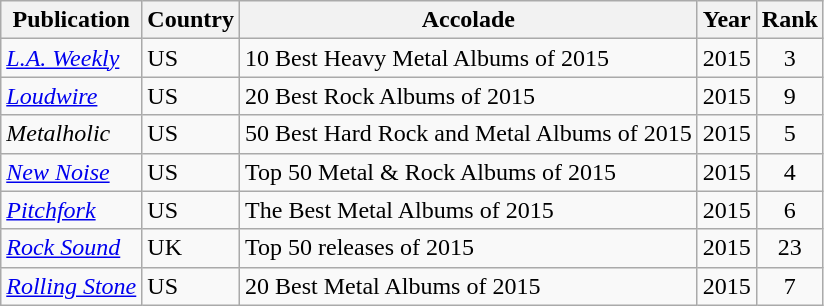<table class="wikitable">
<tr>
<th>Publication</th>
<th>Country</th>
<th>Accolade</th>
<th>Year</th>
<th>Rank</th>
</tr>
<tr>
<td><em><a href='#'>L.A. Weekly</a></em></td>
<td>US</td>
<td>10 Best Heavy Metal Albums of 2015</td>
<td>2015</td>
<td align=center>3</td>
</tr>
<tr>
<td><em><a href='#'>Loudwire</a></em></td>
<td>US</td>
<td>20 Best Rock Albums of 2015</td>
<td>2015</td>
<td align=center>9</td>
</tr>
<tr>
<td><em>Metalholic</em></td>
<td>US</td>
<td>50 Best Hard Rock and Metal Albums of 2015</td>
<td>2015</td>
<td align=center>5</td>
</tr>
<tr>
<td><em><a href='#'>New Noise</a></em></td>
<td>US</td>
<td>Top 50 Metal & Rock Albums of 2015</td>
<td>2015</td>
<td align=center>4</td>
</tr>
<tr>
<td><em><a href='#'>Pitchfork</a></em></td>
<td>US</td>
<td>The Best Metal Albums of 2015</td>
<td>2015</td>
<td align=center>6</td>
</tr>
<tr>
<td><em><a href='#'>Rock Sound</a></em></td>
<td>UK</td>
<td>Top 50 releases of 2015</td>
<td>2015</td>
<td style="text-align:center;">23</td>
</tr>
<tr>
<td><em><a href='#'>Rolling Stone</a></em></td>
<td>US</td>
<td>20 Best Metal Albums of 2015</td>
<td>2015</td>
<td style="text-align:center;">7</td>
</tr>
</table>
